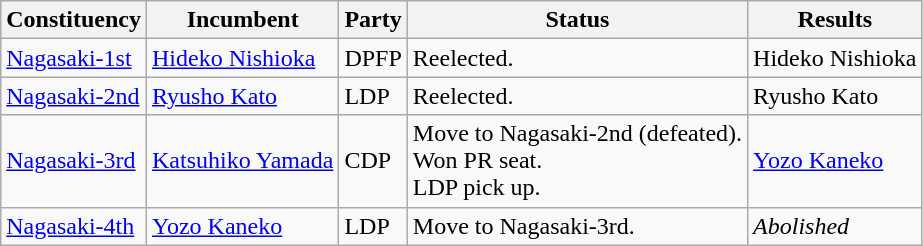<table class="wikitable">
<tr>
<th>Constituency</th>
<th>Incumbent</th>
<th>Party</th>
<th>Status</th>
<th>Results</th>
</tr>
<tr>
<td><a href='#'>Nagasaki-1st</a></td>
<td><a href='#'>Hideko Nishioka</a></td>
<td>DPFP</td>
<td>Reelected.</td>
<td>Hideko Nishioka</td>
</tr>
<tr>
<td><a href='#'>Nagasaki-2nd</a></td>
<td><a href='#'>Ryusho Kato</a></td>
<td>LDP</td>
<td>Reelected.</td>
<td>Ryusho Kato</td>
</tr>
<tr>
<td><a href='#'>Nagasaki-3rd</a></td>
<td><a href='#'>Katsuhiko Yamada</a></td>
<td>CDP</td>
<td>Move to Nagasaki-2nd (defeated).<br>Won PR seat.<br>LDP pick up.</td>
<td><a href='#'>Yozo Kaneko</a></td>
</tr>
<tr>
<td><a href='#'>Nagasaki-4th</a></td>
<td><a href='#'>Yozo Kaneko</a></td>
<td>LDP</td>
<td>Move to Nagasaki-3rd.</td>
<td><em>Abolished</em></td>
</tr>
</table>
